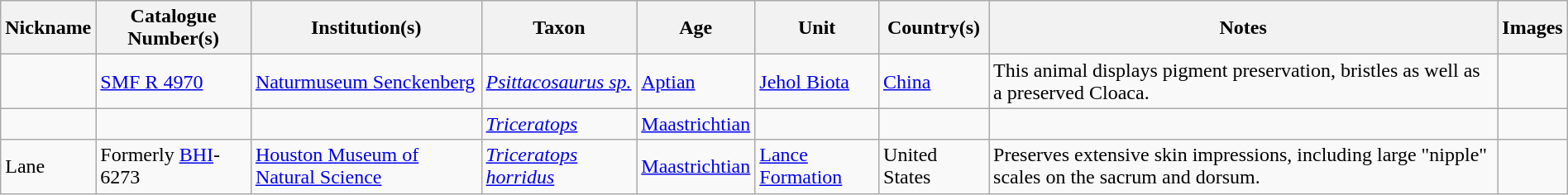<table class="wikitable sortable" align="center" width="100%">
<tr>
<th>Nickname</th>
<th>Catalogue Number(s)</th>
<th>Institution(s)</th>
<th>Taxon</th>
<th>Age</th>
<th>Unit</th>
<th>Country(s)</th>
<th>Notes</th>
<th>Images</th>
</tr>
<tr>
<td></td>
<td><a href='#'>SMF R 4970</a></td>
<td><a href='#'>Naturmuseum Senckenberg</a></td>
<td><em><a href='#'>Psittacosaurus sp.</a></em></td>
<td><a href='#'>Aptian</a></td>
<td><a href='#'>Jehol Biota</a></td>
<td><a href='#'>China</a></td>
<td>This animal displays pigment preservation, bristles as well as a preserved Cloaca.</td>
<td></td>
</tr>
<tr>
<td></td>
<td></td>
<td></td>
<td><em><a href='#'>Triceratops</a></em></td>
<td><a href='#'>Maastrichtian</a></td>
<td></td>
<td></td>
<td></td>
<td></td>
</tr>
<tr>
<td>Lane</td>
<td>Formerly <a href='#'>BHI</a>-6273</td>
<td><a href='#'>Houston Museum of Natural Science</a></td>
<td><em><a href='#'>Triceratops horridus</a></em></td>
<td><a href='#'>Maastrichtian</a></td>
<td><a href='#'>Lance Formation</a></td>
<td>United States</td>
<td>Preserves extensive skin impressions, including large "nipple" scales on the sacrum and dorsum.</td>
<td></td>
</tr>
</table>
